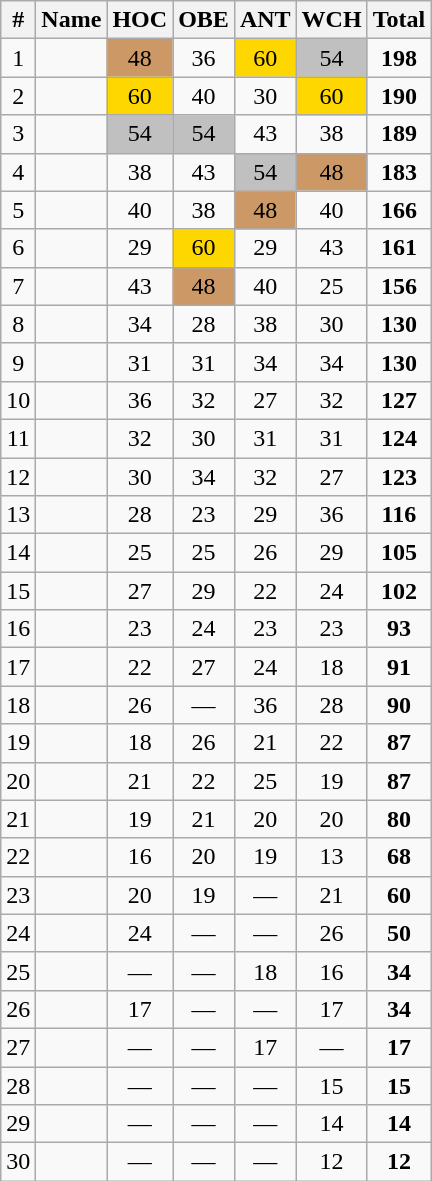<table class="wikitable sortable" style="text-align:center;">
<tr>
<th>#</th>
<th>Name</th>
<th>HOC</th>
<th>OBE</th>
<th>ANT</th>
<th>WCH</th>
<th>Total</th>
</tr>
<tr>
<td>1</td>
<td align="left"></td>
<td bgcolor=CC9966>48</td>
<td>36</td>
<td bgcolor="gold">60</td>
<td bgcolor="silver">54</td>
<td><strong>198</strong></td>
</tr>
<tr>
<td>2</td>
<td align="left"></td>
<td bgcolor="gold">60</td>
<td>40</td>
<td>30</td>
<td bgcolor="gold">60</td>
<td><strong>190</strong></td>
</tr>
<tr>
<td>3</td>
<td align="left"></td>
<td bgcolor="silver">54</td>
<td bgcolor="silver">54</td>
<td>43</td>
<td>38</td>
<td><strong>189</strong></td>
</tr>
<tr>
<td>4</td>
<td align="left"></td>
<td>38</td>
<td>43</td>
<td bgcolor="silver">54</td>
<td bgcolor=CC9966>48</td>
<td><strong>183</strong></td>
</tr>
<tr>
<td>5</td>
<td align="left"></td>
<td>40</td>
<td>38</td>
<td bgcolor=CC9966>48</td>
<td>40</td>
<td><strong>166</strong></td>
</tr>
<tr>
<td>6</td>
<td align="left"></td>
<td>29</td>
<td bgcolor="gold">60</td>
<td>29</td>
<td>43</td>
<td><strong>161</strong></td>
</tr>
<tr>
<td>7</td>
<td align="left"></td>
<td>43</td>
<td bgcolor=CC9966>48</td>
<td>40</td>
<td>25</td>
<td><strong>156</strong></td>
</tr>
<tr>
<td>8</td>
<td align="left"></td>
<td>34</td>
<td>28</td>
<td>38</td>
<td>30</td>
<td><strong>130</strong></td>
</tr>
<tr>
<td>9</td>
<td align="left"></td>
<td>31</td>
<td>31</td>
<td>34</td>
<td>34</td>
<td><strong>130</strong></td>
</tr>
<tr>
<td>10</td>
<td align="left"></td>
<td>36</td>
<td>32</td>
<td>27</td>
<td>32</td>
<td><strong>127</strong></td>
</tr>
<tr>
<td>11</td>
<td align="left"></td>
<td>32</td>
<td>30</td>
<td>31</td>
<td>31</td>
<td><strong>124</strong></td>
</tr>
<tr>
<td>12</td>
<td align="left"></td>
<td>30</td>
<td>34</td>
<td>32</td>
<td>27</td>
<td><strong>123</strong></td>
</tr>
<tr>
<td>13</td>
<td align="left"></td>
<td>28</td>
<td>23</td>
<td>29</td>
<td>36</td>
<td><strong>116</strong></td>
</tr>
<tr>
<td>14</td>
<td align="left"></td>
<td>25</td>
<td>25</td>
<td>26</td>
<td>29</td>
<td><strong>105</strong></td>
</tr>
<tr>
<td>15</td>
<td align="left"></td>
<td>27</td>
<td>29</td>
<td>22</td>
<td>24</td>
<td><strong>102</strong></td>
</tr>
<tr>
<td>16</td>
<td align="left"></td>
<td>23</td>
<td>24</td>
<td>23</td>
<td>23</td>
<td><strong>93</strong></td>
</tr>
<tr>
<td>17</td>
<td align="left"></td>
<td>22</td>
<td>27</td>
<td>24</td>
<td>18</td>
<td><strong>91</strong></td>
</tr>
<tr>
<td>18</td>
<td align="left"></td>
<td>26</td>
<td>—</td>
<td>36</td>
<td>28</td>
<td><strong>90</strong></td>
</tr>
<tr>
<td>19</td>
<td align="left"></td>
<td>18</td>
<td>26</td>
<td>21</td>
<td>22</td>
<td><strong>87</strong></td>
</tr>
<tr>
<td>20</td>
<td align="left"></td>
<td>21</td>
<td>22</td>
<td>25</td>
<td>19</td>
<td><strong>87</strong></td>
</tr>
<tr>
<td>21</td>
<td align="left"></td>
<td>19</td>
<td>21</td>
<td>20</td>
<td>20</td>
<td><strong>80</strong></td>
</tr>
<tr>
<td>22</td>
<td align="left"></td>
<td>16</td>
<td>20</td>
<td>19</td>
<td>13</td>
<td><strong>68</strong></td>
</tr>
<tr>
<td>23</td>
<td align="left"></td>
<td>20</td>
<td>19</td>
<td>—</td>
<td>21</td>
<td><strong>60</strong></td>
</tr>
<tr>
<td>24</td>
<td align="left"></td>
<td>24</td>
<td>—</td>
<td>—</td>
<td>26</td>
<td><strong>50</strong></td>
</tr>
<tr>
<td>25</td>
<td align="left"></td>
<td>—</td>
<td>—</td>
<td>18</td>
<td>16</td>
<td><strong>34</strong></td>
</tr>
<tr>
<td>26</td>
<td align="left"></td>
<td>17</td>
<td>—</td>
<td>—</td>
<td>17</td>
<td><strong>34</strong></td>
</tr>
<tr>
<td>27</td>
<td align="left"></td>
<td>—</td>
<td>—</td>
<td>17</td>
<td>—</td>
<td><strong>17</strong></td>
</tr>
<tr>
<td>28</td>
<td align="left"></td>
<td>—</td>
<td>—</td>
<td>—</td>
<td>15</td>
<td><strong>15</strong></td>
</tr>
<tr>
<td>29</td>
<td align="left"></td>
<td>—</td>
<td>—</td>
<td>—</td>
<td>14</td>
<td><strong>14</strong></td>
</tr>
<tr>
<td>30</td>
<td align="left"></td>
<td>—</td>
<td>—</td>
<td>—</td>
<td>12</td>
<td><strong>12</strong></td>
</tr>
</table>
